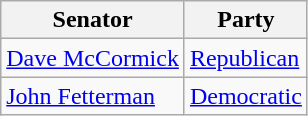<table class="wikitable">
<tr>
<th>Senator</th>
<th>Party</th>
</tr>
<tr>
<td><a href='#'>Dave McCormick</a></td>
<td><a href='#'>Republican</a></td>
</tr>
<tr>
<td><a href='#'>John Fetterman</a></td>
<td><a href='#'>Democratic</a></td>
</tr>
</table>
